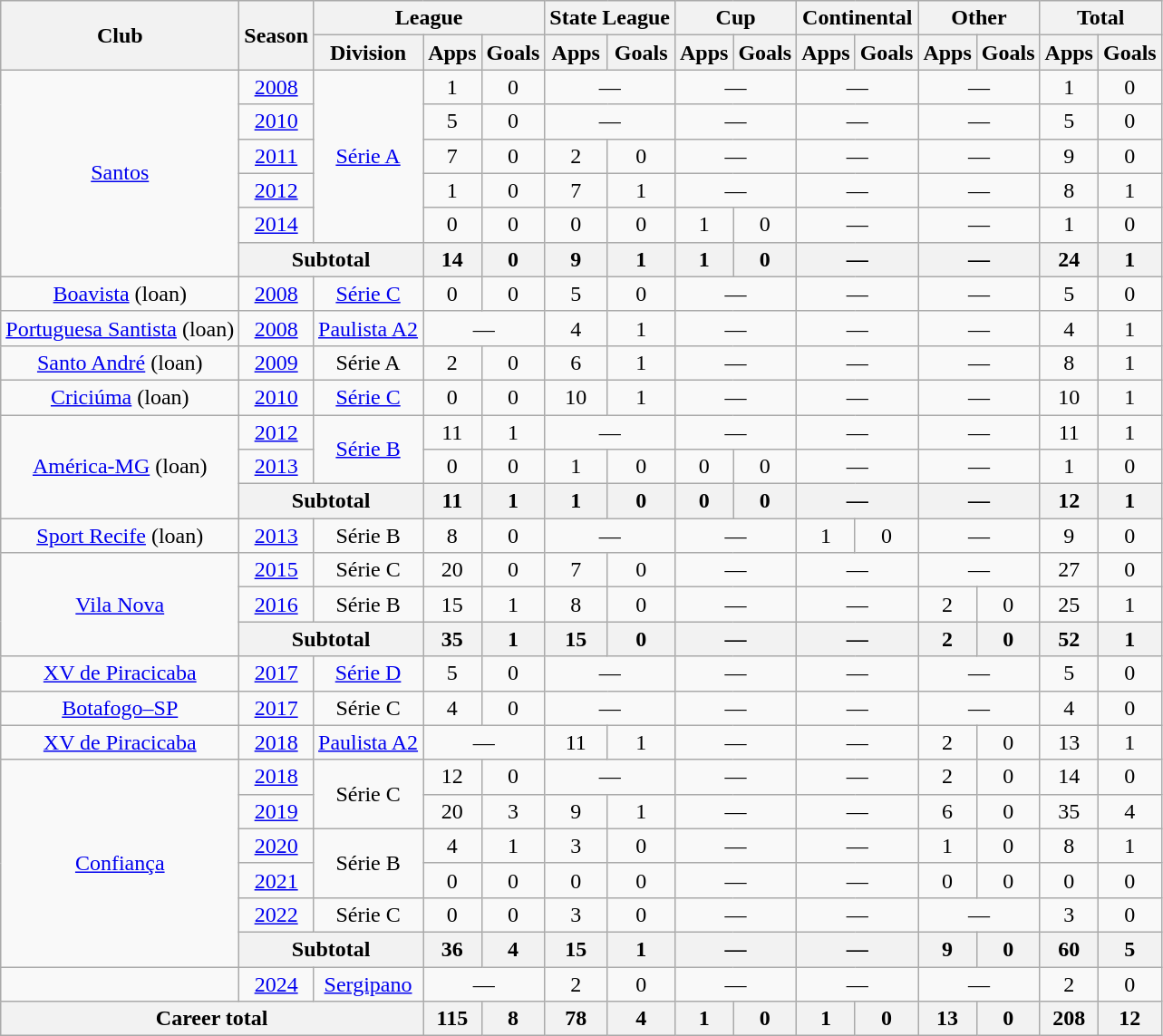<table class="wikitable" style="text-align: center;">
<tr>
<th rowspan="2">Club</th>
<th rowspan="2">Season</th>
<th colspan="3">League</th>
<th colspan="2">State League</th>
<th colspan="2">Cup</th>
<th colspan="2">Continental</th>
<th colspan="2">Other</th>
<th colspan="2">Total</th>
</tr>
<tr>
<th>Division</th>
<th>Apps</th>
<th>Goals</th>
<th>Apps</th>
<th>Goals</th>
<th>Apps</th>
<th>Goals</th>
<th>Apps</th>
<th>Goals</th>
<th>Apps</th>
<th>Goals</th>
<th>Apps</th>
<th>Goals</th>
</tr>
<tr>
<td rowspan="6" valign="center"><a href='#'>Santos</a></td>
<td><a href='#'>2008</a></td>
<td rowspan="5"><a href='#'>Série A</a></td>
<td>1</td>
<td>0</td>
<td colspan="2">—</td>
<td colspan="2">—</td>
<td colspan="2">—</td>
<td colspan="2">—</td>
<td>1</td>
<td>0</td>
</tr>
<tr>
<td><a href='#'>2010</a></td>
<td>5</td>
<td>0</td>
<td colspan="2">—</td>
<td colspan="2">—</td>
<td colspan="2">—</td>
<td colspan="2">—</td>
<td>5</td>
<td>0</td>
</tr>
<tr>
<td><a href='#'>2011</a></td>
<td>7</td>
<td>0</td>
<td>2</td>
<td>0</td>
<td colspan="2">—</td>
<td colspan="2">—</td>
<td colspan="2">—</td>
<td>9</td>
<td>0</td>
</tr>
<tr>
<td><a href='#'>2012</a></td>
<td>1</td>
<td>0</td>
<td>7</td>
<td>1</td>
<td colspan="2">—</td>
<td colspan="2">—</td>
<td colspan="2">—</td>
<td>8</td>
<td>1</td>
</tr>
<tr>
<td><a href='#'>2014</a></td>
<td>0</td>
<td>0</td>
<td>0</td>
<td>0</td>
<td>1</td>
<td>0</td>
<td colspan="2">—</td>
<td colspan="2">—</td>
<td>1</td>
<td>0</td>
</tr>
<tr>
<th colspan="2">Subtotal</th>
<th>14</th>
<th>0</th>
<th>9</th>
<th>1</th>
<th>1</th>
<th>0</th>
<th colspan="2">—</th>
<th colspan="2">—</th>
<th>24</th>
<th>1</th>
</tr>
<tr>
<td valign="center"><a href='#'>Boavista</a> (loan)</td>
<td><a href='#'>2008</a></td>
<td><a href='#'>Série C</a></td>
<td>0</td>
<td>0</td>
<td>5</td>
<td>0</td>
<td colspan="2">—</td>
<td colspan="2">—</td>
<td colspan="2">—</td>
<td>5</td>
<td>0</td>
</tr>
<tr>
<td valign="center"><a href='#'>Portuguesa Santista</a> (loan)</td>
<td><a href='#'>2008</a></td>
<td><a href='#'>Paulista A2</a></td>
<td colspan="2">—</td>
<td>4</td>
<td>1</td>
<td colspan="2">—</td>
<td colspan="2">—</td>
<td colspan="2">—</td>
<td>4</td>
<td>1</td>
</tr>
<tr>
<td valign="center"><a href='#'>Santo André</a> (loan)</td>
<td><a href='#'>2009</a></td>
<td>Série A</td>
<td>2</td>
<td>0</td>
<td>6</td>
<td>1</td>
<td colspan="2">—</td>
<td colspan="2">—</td>
<td colspan="2">—</td>
<td>8</td>
<td>1</td>
</tr>
<tr>
<td valign="center"><a href='#'>Criciúma</a> (loan)</td>
<td><a href='#'>2010</a></td>
<td><a href='#'>Série C</a></td>
<td>0</td>
<td>0</td>
<td>10</td>
<td>1</td>
<td colspan="2">—</td>
<td colspan="2">—</td>
<td colspan="2">—</td>
<td>10</td>
<td>1</td>
</tr>
<tr>
<td rowspan="3" valign="center"><a href='#'>América-MG</a> (loan)</td>
<td><a href='#'>2012</a></td>
<td rowspan="2"><a href='#'>Série B</a></td>
<td>11</td>
<td>1</td>
<td colspan="2">—</td>
<td colspan="2">—</td>
<td colspan="2">—</td>
<td colspan="2">—</td>
<td>11</td>
<td>1</td>
</tr>
<tr>
<td><a href='#'>2013</a></td>
<td>0</td>
<td>0</td>
<td>1</td>
<td>0</td>
<td>0</td>
<td>0</td>
<td colspan="2">—</td>
<td colspan="2">—</td>
<td>1</td>
<td>0</td>
</tr>
<tr>
<th colspan="2">Subtotal</th>
<th>11</th>
<th>1</th>
<th>1</th>
<th>0</th>
<th>0</th>
<th>0</th>
<th colspan="2">—</th>
<th colspan="2">—</th>
<th>12</th>
<th>1</th>
</tr>
<tr>
<td valign="center"><a href='#'>Sport Recife</a> (loan)</td>
<td><a href='#'>2013</a></td>
<td>Série B</td>
<td>8</td>
<td>0</td>
<td colspan="2">—</td>
<td colspan="2">—</td>
<td>1</td>
<td>0</td>
<td colspan="2">—</td>
<td>9</td>
<td>0</td>
</tr>
<tr>
<td rowspan="3" valign="center"><a href='#'>Vila Nova</a></td>
<td><a href='#'>2015</a></td>
<td>Série C</td>
<td>20</td>
<td>0</td>
<td>7</td>
<td>0</td>
<td colspan="2">—</td>
<td colspan="2">—</td>
<td colspan="2">—</td>
<td>27</td>
<td>0</td>
</tr>
<tr>
<td><a href='#'>2016</a></td>
<td>Série B</td>
<td>15</td>
<td>1</td>
<td>8</td>
<td>0</td>
<td colspan="2">—</td>
<td colspan="2">—</td>
<td>2</td>
<td>0</td>
<td>25</td>
<td>1</td>
</tr>
<tr>
<th colspan="2">Subtotal</th>
<th>35</th>
<th>1</th>
<th>15</th>
<th>0</th>
<th colspan="2">—</th>
<th colspan="2">—</th>
<th>2</th>
<th>0</th>
<th>52</th>
<th>1</th>
</tr>
<tr>
<td valign="center"><a href='#'>XV de Piracicaba</a></td>
<td><a href='#'>2017</a></td>
<td><a href='#'>Série D</a></td>
<td>5</td>
<td>0</td>
<td colspan="2">—</td>
<td colspan="2">—</td>
<td colspan="2">—</td>
<td colspan="2">—</td>
<td>5</td>
<td>0</td>
</tr>
<tr>
<td valign="center"><a href='#'>Botafogo–SP</a></td>
<td><a href='#'>2017</a></td>
<td>Série C</td>
<td>4</td>
<td>0</td>
<td colspan="2">—</td>
<td colspan="2">—</td>
<td colspan="2">—</td>
<td colspan="2">—</td>
<td>4</td>
<td>0</td>
</tr>
<tr>
<td valign="center"><a href='#'>XV de Piracicaba</a></td>
<td><a href='#'>2018</a></td>
<td><a href='#'>Paulista A2</a></td>
<td colspan="2">—</td>
<td>11</td>
<td>1</td>
<td colspan="2">—</td>
<td colspan="2">—</td>
<td>2</td>
<td>0</td>
<td>13</td>
<td>1</td>
</tr>
<tr>
<td rowspan="6" valign="center"><a href='#'>Confiança</a></td>
<td><a href='#'>2018</a></td>
<td rowspan="2">Série C</td>
<td>12</td>
<td>0</td>
<td colspan="2">—</td>
<td colspan="2">—</td>
<td colspan="2">—</td>
<td>2</td>
<td>0</td>
<td>14</td>
<td>0</td>
</tr>
<tr>
<td><a href='#'>2019</a></td>
<td>20</td>
<td>3</td>
<td>9</td>
<td>1</td>
<td colspan="2">—</td>
<td colspan="2">—</td>
<td>6</td>
<td>0</td>
<td>35</td>
<td>4</td>
</tr>
<tr>
<td><a href='#'>2020</a></td>
<td rowspan="2">Série B</td>
<td>4</td>
<td>1</td>
<td>3</td>
<td>0</td>
<td colspan="2">—</td>
<td colspan="2">—</td>
<td>1</td>
<td>0</td>
<td>8</td>
<td>1</td>
</tr>
<tr>
<td><a href='#'>2021</a></td>
<td>0</td>
<td>0</td>
<td>0</td>
<td>0</td>
<td colspan="2">—</td>
<td colspan="2">—</td>
<td>0</td>
<td>0</td>
<td>0</td>
<td>0</td>
</tr>
<tr>
<td><a href='#'>2022</a></td>
<td>Série C</td>
<td>0</td>
<td>0</td>
<td>3</td>
<td>0</td>
<td colspan="2">—</td>
<td colspan="2">—</td>
<td colspan="2">—</td>
<td>3</td>
<td>0</td>
</tr>
<tr>
<th colspan="2">Subtotal</th>
<th>36</th>
<th>4</th>
<th>15</th>
<th>1</th>
<th colspan="2">—</th>
<th colspan="2">—</th>
<th>9</th>
<th>0</th>
<th>60</th>
<th>5</th>
</tr>
<tr>
<td></td>
<td><a href='#'>2024</a></td>
<td><a href='#'>Sergipano</a></td>
<td colspan="2">—</td>
<td>2</td>
<td>0</td>
<td colspan="2">—</td>
<td colspan="2">—</td>
<td colspan="2">—</td>
<td>2</td>
<td>0</td>
</tr>
<tr>
<th colspan="3"><strong>Career total</strong></th>
<th>115</th>
<th>8</th>
<th>78</th>
<th>4</th>
<th>1</th>
<th>0</th>
<th>1</th>
<th>0</th>
<th>13</th>
<th>0</th>
<th>208</th>
<th>12</th>
</tr>
</table>
